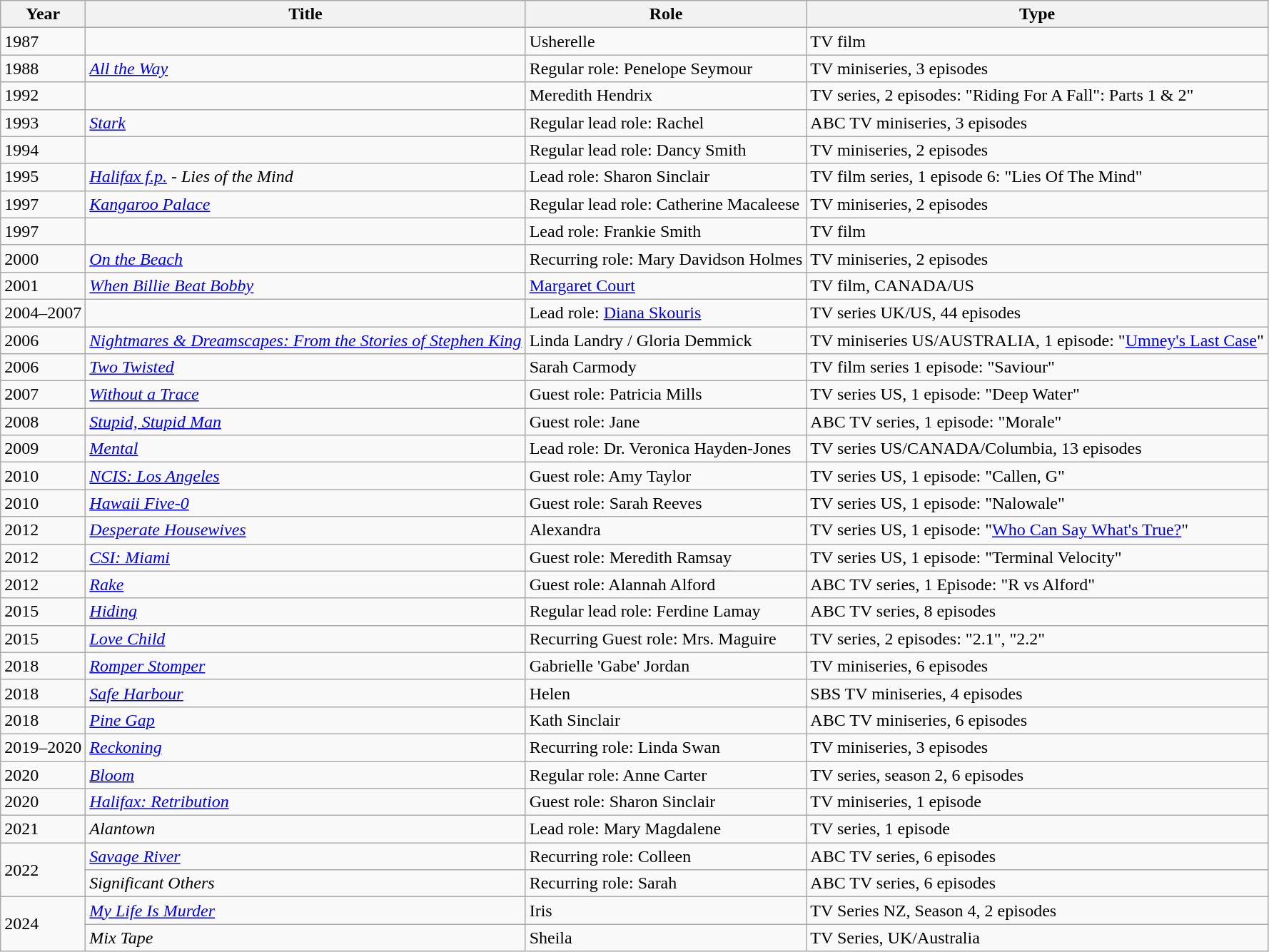<table class="wikitable sortable">
<tr>
<th>Year</th>
<th>Title</th>
<th>Role</th>
<th class="unsortable">Type</th>
</tr>
<tr>
<td>1987</td>
<td><em></em></td>
<td>Usherelle</td>
<td>TV film</td>
</tr>
<tr>
<td>1988</td>
<td><em><a href='#'>All the Way</a></em></td>
<td>Regular role: Penelope Seymour</td>
<td>TV miniseries, 3 episodes</td>
</tr>
<tr>
<td>1992</td>
<td><em></em></td>
<td>Meredith Hendrix</td>
<td>TV series, 2 episodes: "Riding For A Fall": Parts 1 & 2"</td>
</tr>
<tr>
<td>1993</td>
<td><em><a href='#'>Stark</a></em></td>
<td>Regular lead role: Rachel</td>
<td>ABC TV miniseries, 3 episodes</td>
</tr>
<tr>
<td>1994</td>
<td><em></em></td>
<td>Regular lead role: Dancy Smith</td>
<td>TV miniseries, 2 episodes</td>
</tr>
<tr>
<td>1995</td>
<td><em><a href='#'>Halifax f.p.</a> - Lies of the Mind</em></td>
<td>Lead role: Sharon Sinclair</td>
<td>TV film series, 1 episode 6: "Lies Of The Mind"</td>
</tr>
<tr>
<td>1997</td>
<td><em><a href='#'>Kangaroo Palace</a></em></td>
<td>Regular lead role: Catherine Macaleese</td>
<td>TV miniseries, 2 episodes</td>
</tr>
<tr>
<td>1997</td>
<td><em></em></td>
<td>Lead role: Frankie Smith</td>
<td>TV film</td>
</tr>
<tr>
<td>2000</td>
<td><em><a href='#'>On the Beach</a></em></td>
<td>Recurring role: Mary Davidson Holmes</td>
<td>TV miniseries, 2 episodes</td>
</tr>
<tr>
<td>2001</td>
<td><em><a href='#'>When Billie Beat Bobby</a></em></td>
<td><a href='#'>Margaret Court</a></td>
<td>TV film, CANADA/US</td>
</tr>
<tr>
<td>2004–2007</td>
<td><em></em></td>
<td>Lead role: <a href='#'>Diana Skouris</a></td>
<td>TV series UK/US, 44 episodes</td>
</tr>
<tr>
<td>2006</td>
<td><em><a href='#'>Nightmares & Dreamscapes: From the Stories of Stephen King</a></em></td>
<td>Linda Landry / Gloria Demmick</td>
<td>TV miniseries US/AUSTRALIA, 1 episode: "<a href='#'>Umney's Last Case</a>"</td>
</tr>
<tr>
<td>2006</td>
<td><em><a href='#'>Two Twisted</a></em></td>
<td>Sarah Carmody</td>
<td>TV film series 1 episode: "Saviour"</td>
</tr>
<tr>
<td>2007</td>
<td><em><a href='#'>Without a Trace</a></em></td>
<td>Guest role: Patricia Mills</td>
<td>TV series US, 1 episode: "Deep Water"</td>
</tr>
<tr>
<td>2008</td>
<td><em><a href='#'>Stupid, Stupid Man</a></em></td>
<td>Guest role: Jane</td>
<td>ABC TV series, 1 episode: "Morale"</td>
</tr>
<tr>
<td>2009</td>
<td><em><a href='#'>Mental</a></em></td>
<td>Lead role: Dr. Veronica Hayden-Jones</td>
<td>TV series US/CANADA/Columbia, 13 episodes</td>
</tr>
<tr>
<td>2010</td>
<td><em><a href='#'>NCIS: Los Angeles</a></em></td>
<td>Guest role: Amy Taylor</td>
<td>TV series US, 1 episode: "Callen, G"</td>
</tr>
<tr>
<td>2010</td>
<td><em><a href='#'>Hawaii Five-0</a></em></td>
<td>Guest role: Sarah Reeves</td>
<td>TV series US, 1 episode: "Nalowale"</td>
</tr>
<tr>
<td>2012</td>
<td><em><a href='#'>Desperate Housewives</a></em></td>
<td>Alexandra</td>
<td>TV series US, 1 episode: "<a href='#'>Who Can Say What's True?</a>"</td>
</tr>
<tr>
<td>2012</td>
<td><em><a href='#'>CSI: Miami</a></em></td>
<td>Guest role: Meredith Ramsay</td>
<td>TV series US, 1 episode: "Terminal Velocity"</td>
</tr>
<tr>
<td>2012</td>
<td><em><a href='#'>Rake</a></em></td>
<td>Guest role: Alannah Alford</td>
<td>ABC TV series, 1 Episode: "R vs Alford"</td>
</tr>
<tr>
<td>2015</td>
<td><em><a href='#'>Hiding</a></em></td>
<td>Regular lead role: Ferdine Lamay</td>
<td>ABC TV series, 8 episodes</td>
</tr>
<tr>
<td>2015</td>
<td><em><a href='#'>Love Child</a></em></td>
<td>Recurring Guest role: Mrs. Maguire</td>
<td>TV series, 2 episodes: "2.1", "2.2"</td>
</tr>
<tr>
<td>2018</td>
<td><em><a href='#'>Romper Stomper</a></em></td>
<td>Gabrielle 'Gabe' Jordan</td>
<td>TV miniseries, 6 episodes</td>
</tr>
<tr>
<td>2018</td>
<td><em><a href='#'>Safe Harbour</a></em></td>
<td>Helen</td>
<td>SBS TV miniseries, 4 episodes</td>
</tr>
<tr>
<td>2018</td>
<td><em><a href='#'>Pine Gap</a></em></td>
<td>Kath Sinclair</td>
<td>ABC TV miniseries, 6 episodes</td>
</tr>
<tr>
<td>2019–2020</td>
<td><em><a href='#'>Reckoning</a></em></td>
<td>Recurring role: Linda Swan</td>
<td>TV miniseries, 3 episodes</td>
</tr>
<tr>
<td>2020</td>
<td><em><a href='#'>Bloom</a></em></td>
<td>Regular role: Anne Carter</td>
<td>TV series, season 2, 6 episodes</td>
</tr>
<tr>
<td>2020</td>
<td><em><a href='#'>Halifax: Retribution</a></em></td>
<td>Guest role: Sharon Sinclair</td>
<td>TV miniseries, 1 episode</td>
</tr>
<tr>
<td>2021</td>
<td><em>Alantown</em></td>
<td>Lead role: Mary Magdalene</td>
<td>TV series, 1 episode</td>
</tr>
<tr>
<td rowspan="2">2022</td>
<td><em><a href='#'>Savage River</a></em></td>
<td>Recurring role: Colleen</td>
<td>ABC TV series, 6 episodes</td>
</tr>
<tr>
<td><em>Significant Others</em></td>
<td>Recurring role: Sarah</td>
<td>ABC TV series, 6 episodes</td>
</tr>
<tr>
<td rowspan="2">2024</td>
<td><em><a href='#'>My Life Is Murder</a></em></td>
<td>Iris</td>
<td>TV Series NZ, Season 4, 2 episodes</td>
</tr>
<tr>
<td><em>Mix Tape</em></td>
<td>Sheila</td>
<td>TV Series, UK/Australia</td>
</tr>
</table>
